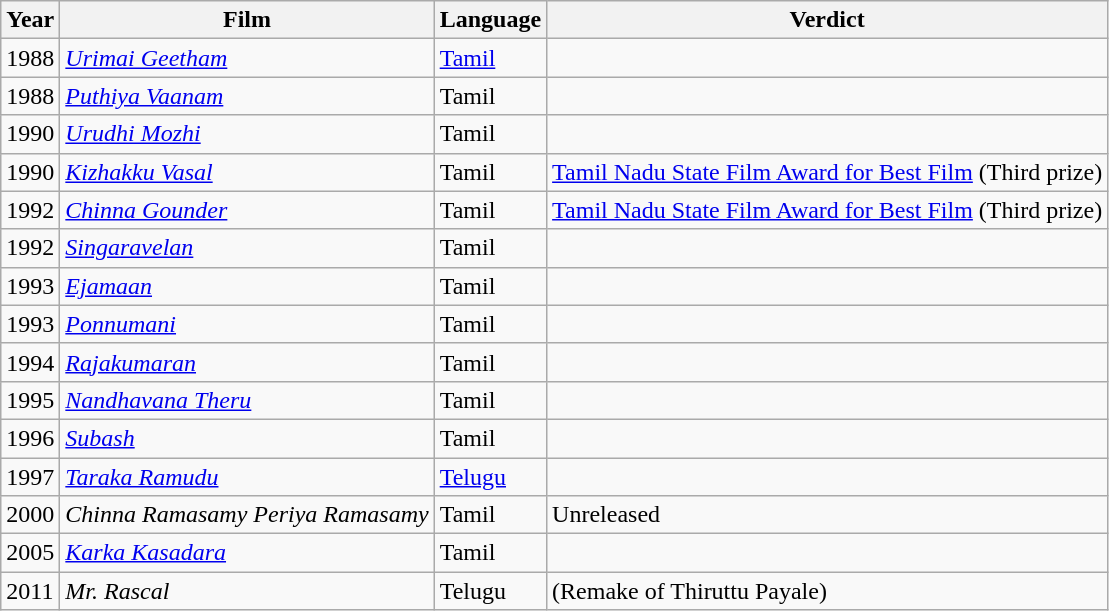<table class="wikitable sortable">
<tr>
<th>Year</th>
<th>Film</th>
<th>Language</th>
<th>Verdict</th>
</tr>
<tr>
<td>1988</td>
<td><em><a href='#'>Urimai Geetham</a></em></td>
<td><a href='#'>Tamil</a></td>
<td></td>
</tr>
<tr>
<td>1988</td>
<td><em><a href='#'>Puthiya Vaanam</a></em></td>
<td>Tamil</td>
<td></td>
</tr>
<tr>
<td>1990</td>
<td><em><a href='#'>Urudhi Mozhi</a></em></td>
<td>Tamil</td>
<td></td>
</tr>
<tr>
<td>1990</td>
<td><em><a href='#'>Kizhakku Vasal</a></em></td>
<td>Tamil</td>
<td><a href='#'>Tamil Nadu State Film Award for Best Film</a> (Third prize)</td>
</tr>
<tr>
<td>1992</td>
<td><em><a href='#'>Chinna Gounder</a></em></td>
<td>Tamil</td>
<td><a href='#'>Tamil Nadu State Film Award for Best Film</a> (Third prize)</td>
</tr>
<tr>
<td>1992</td>
<td><em><a href='#'>Singaravelan</a></em></td>
<td>Tamil</td>
<td></td>
</tr>
<tr>
<td>1993</td>
<td><em><a href='#'>Ejamaan</a></em></td>
<td>Tamil</td>
<td></td>
</tr>
<tr>
<td>1993</td>
<td><em><a href='#'>Ponnumani</a></em></td>
<td>Tamil</td>
<td></td>
</tr>
<tr>
<td>1994</td>
<td><em><a href='#'>Rajakumaran</a></em></td>
<td>Tamil</td>
<td></td>
</tr>
<tr>
<td>1995</td>
<td><em><a href='#'>Nandhavana Theru</a></em></td>
<td>Tamil</td>
<td></td>
</tr>
<tr>
<td>1996</td>
<td><em><a href='#'>Subash</a></em></td>
<td>Tamil</td>
<td></td>
</tr>
<tr>
<td>1997</td>
<td><em><a href='#'>Taraka Ramudu</a></em></td>
<td><a href='#'>Telugu</a></td>
<td></td>
</tr>
<tr>
<td>2000</td>
<td><em>Chinna Ramasamy Periya Ramasamy</em></td>
<td>Tamil</td>
<td>Unreleased</td>
</tr>
<tr>
<td>2005</td>
<td><em><a href='#'>Karka Kasadara</a></em></td>
<td>Tamil</td>
<td></td>
</tr>
<tr>
<td>2011</td>
<td><em>Mr. Rascal</em></td>
<td>Telugu</td>
<td>(Remake of Thiruttu Payale)</td>
</tr>
</table>
